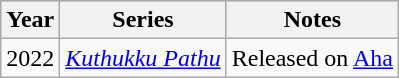<table class="wikitable">
<tr style="text-align:center; background:LightSteelBlue; width:60%;">
<th>Year</th>
<th>Series</th>
<th>Notes</th>
</tr>
<tr>
<td>2022</td>
<td><em><a href='#'>Kuthukku Pathu</a></em></td>
<td>Released on <a href='#'>Aha</a></td>
</tr>
</table>
